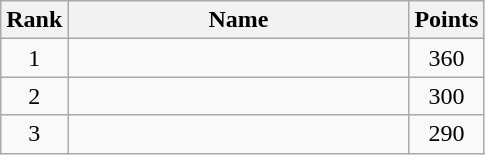<table class="wikitable" border="1" style="text-align:center">
<tr>
<th width=30>Rank</th>
<th width=220>Name</th>
<th width=25>Points</th>
</tr>
<tr>
<td>1</td>
<td align="left"></td>
<td>360</td>
</tr>
<tr>
<td>2</td>
<td align="left"></td>
<td>300</td>
</tr>
<tr>
<td>3</td>
<td align="left"></td>
<td>290</td>
</tr>
</table>
